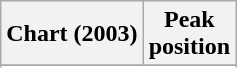<table class="wikitable sortable plainrowheaders" style="text-align:center">
<tr>
<th scope="col">Chart (2003)</th>
<th scope="col">Peak<br>position</th>
</tr>
<tr>
</tr>
<tr>
</tr>
<tr>
</tr>
</table>
